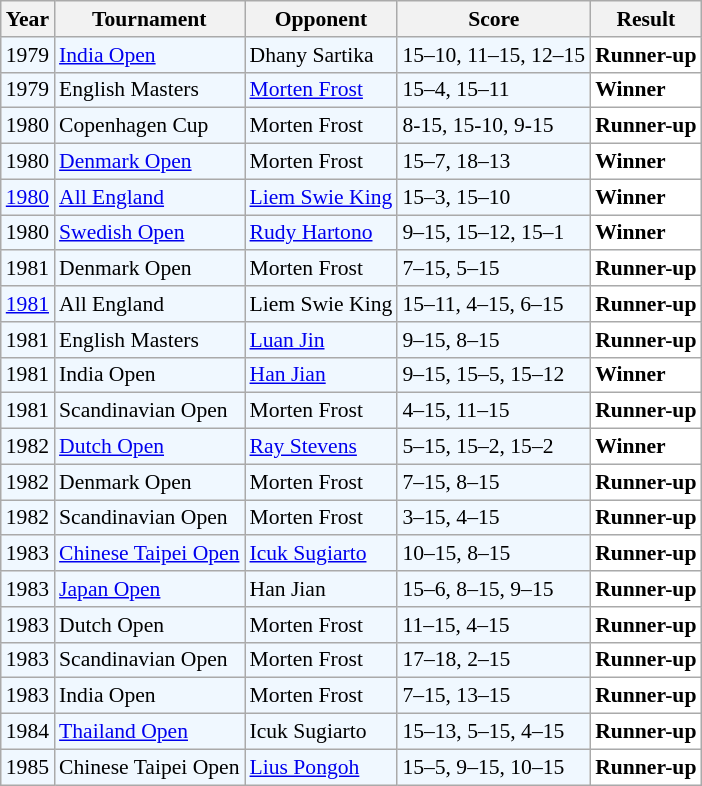<table class="sortable wikitable" style="font-size: 90%;">
<tr>
<th>Year</th>
<th>Tournament</th>
<th>Opponent</th>
<th>Score</th>
<th>Result</th>
</tr>
<tr style="background:#f0f8ff;">
<td align="center">1979</td>
<td align="left"><a href='#'>India Open</a></td>
<td align="left"> Dhany Sartika</td>
<td align="left">15–10, 11–15, 12–15</td>
<td style="text-align:left; background:white"> <strong>Runner-up</strong></td>
</tr>
<tr style="background:#f0f8ff;">
<td align="center">1979</td>
<td align="left">English Masters</td>
<td align="left"> <a href='#'>Morten Frost</a></td>
<td align="left">15–4, 15–11</td>
<td style="text-align:left; background:white"> <strong>Winner</strong></td>
</tr>
<tr style="background:#f0f8ff;">
<td align="center">1980</td>
<td align="left">Copenhagen Cup</td>
<td align="left"> Morten Frost</td>
<td align="left">8-15, 15-10, 9-15</td>
<td style="text-align:left; background:white"> <strong>Runner-up</strong></td>
</tr>
<tr style="background:#f0f8ff;">
<td align="center">1980</td>
<td align="left"><a href='#'>Denmark Open</a></td>
<td align="left"> Morten Frost</td>
<td align="left">15–7, 18–13</td>
<td style="text-align:left; background:white"> <strong>Winner</strong></td>
</tr>
<tr style="background:#f0f8ff;">
<td align="center"><a href='#'>1980</a></td>
<td align="left"><a href='#'>All England</a></td>
<td align="left"> <a href='#'>Liem Swie King</a></td>
<td align="left">15–3, 15–10</td>
<td style="text-align:left; background:white"> <strong>Winner</strong></td>
</tr>
<tr style="background:#f0f8ff;">
<td align="center">1980</td>
<td align="left"><a href='#'>Swedish Open</a></td>
<td align="left"> <a href='#'>Rudy Hartono</a></td>
<td align="left">9–15, 15–12, 15–1</td>
<td style="text-align:left; background:white"> <strong>Winner</strong></td>
</tr>
<tr style="background:#f0f8ff;">
<td align="center">1981</td>
<td align="left">Denmark Open</td>
<td align="left"> Morten Frost</td>
<td align="left">7–15, 5–15</td>
<td style="text-align:left; background:white"> <strong>Runner-up</strong></td>
</tr>
<tr style="background:#f0f8ff;">
<td align="center"><a href='#'>1981</a></td>
<td align="left">All England</td>
<td align="left"> Liem Swie King</td>
<td align="left">15–11, 4–15, 6–15</td>
<td style="text-align:left; background:white"> <strong>Runner-up</strong></td>
</tr>
<tr style="background:#f0f8ff;">
<td align="center">1981</td>
<td align="left">English Masters</td>
<td align="left"> <a href='#'>Luan Jin</a></td>
<td align="left">9–15, 8–15</td>
<td style="text-align:left; background:white"> <strong>Runner-up</strong></td>
</tr>
<tr style="background:#f0f8ff;">
<td align="center">1981</td>
<td align="left">India Open</td>
<td align="left"> <a href='#'>Han Jian</a></td>
<td align="left">9–15, 15–5, 15–12</td>
<td style="text-align:left; background:white"> <strong>Winner</strong></td>
</tr>
<tr style="background:#f0f8ff;">
<td align="center">1981</td>
<td align="left">Scandinavian Open</td>
<td align="left"> Morten Frost</td>
<td align="left">4–15, 11–15</td>
<td style="text-align:left; background:white"> <strong>Runner-up</strong></td>
</tr>
<tr style="background:#f0f8ff;">
<td align="center">1982</td>
<td align="left"><a href='#'>Dutch Open</a></td>
<td align="left"> <a href='#'>Ray Stevens</a></td>
<td align="left">5–15, 15–2, 15–2</td>
<td style="text-align:left; background:white"> <strong>Winner</strong></td>
</tr>
<tr style="background:#f0f8ff;">
<td align="center">1982</td>
<td align="left">Denmark Open</td>
<td align="left"> Morten Frost</td>
<td align="left">7–15, 8–15</td>
<td style="text-align:left; background:white"> <strong>Runner-up</strong></td>
</tr>
<tr style="background:#f0f8ff;">
<td align="center">1982</td>
<td align="left">Scandinavian Open</td>
<td align="left"> Morten Frost</td>
<td align="left">3–15, 4–15</td>
<td style="text-align:left; background:white"> <strong>Runner-up</strong></td>
</tr>
<tr style="background:#f0f8ff;">
<td align="center">1983</td>
<td align="left"><a href='#'>Chinese Taipei Open</a></td>
<td align="left"> <a href='#'>Icuk Sugiarto</a></td>
<td align="left">10–15, 8–15</td>
<td style="text-align:left; background:white"> <strong>Runner-up</strong></td>
</tr>
<tr style="background:#f0f8ff;">
<td align="center">1983</td>
<td align="left"><a href='#'>Japan Open</a></td>
<td align="left"> Han Jian</td>
<td align="left">15–6, 8–15, 9–15</td>
<td style="text-align:left; background:white"> <strong>Runner-up</strong></td>
</tr>
<tr style="background:#f0f8ff;">
<td align="center">1983</td>
<td align="left">Dutch Open</td>
<td align="left"> Morten Frost</td>
<td align="left">11–15, 4–15</td>
<td style="text-align:left; background:white"> <strong>Runner-up</strong></td>
</tr>
<tr style="background:#f0f8ff;">
<td align="center">1983</td>
<td align="left">Scandinavian Open</td>
<td align="left"> Morten Frost</td>
<td align="left">17–18, 2–15</td>
<td style="text-align:left; background:white"> <strong>Runner-up</strong></td>
</tr>
<tr style="background:#f0f8ff;">
<td align="center">1983</td>
<td align="left">India Open</td>
<td align="left"> Morten Frost</td>
<td align="left">7–15, 13–15</td>
<td style="text-align:left; background:white"> <strong>Runner-up</strong></td>
</tr>
<tr style="background:#f0f8ff;">
<td align="center">1984</td>
<td align="left"><a href='#'>Thailand Open</a></td>
<td align="left"> Icuk Sugiarto</td>
<td align="left">15–13, 5–15, 4–15</td>
<td style="text-align:left; background:white"> <strong>Runner-up</strong></td>
</tr>
<tr style="background:#f0f8ff;">
<td align="center">1985</td>
<td align="left">Chinese Taipei Open</td>
<td align="left"> <a href='#'>Lius Pongoh</a></td>
<td align="left">15–5, 9–15, 10–15</td>
<td style="text-align:left; background:white"> <strong>Runner-up</strong></td>
</tr>
</table>
